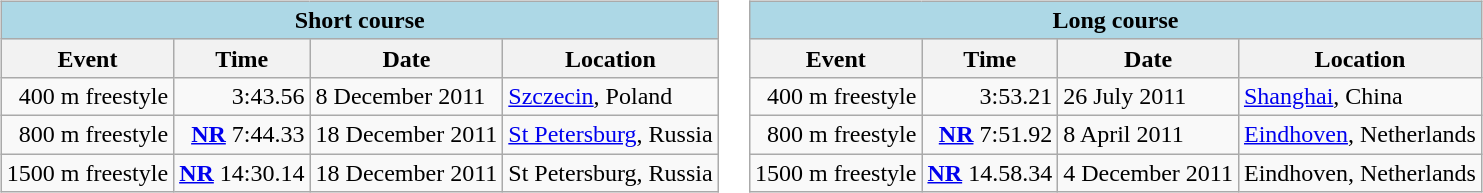<table>
<tr>
<td valign=top  align=left><br><table class="wikitable" |>
<tr>
<th colspan="4" style="background: #add8e6;">Short course</th>
</tr>
<tr>
<th>Event</th>
<th>Time</th>
<th>Date</th>
<th>Location</th>
</tr>
<tr>
<td align="right">400 m freestyle</td>
<td align="right">3:43.56</td>
<td>8 December 2011</td>
<td><a href='#'>Szczecin</a>, Poland</td>
</tr>
<tr>
<td align="right">800 m freestyle</td>
<td align="right"><strong><a href='#'>NR</a></strong> 7:44.33</td>
<td>18 December 2011</td>
<td><a href='#'>St Petersburg</a>, Russia</td>
</tr>
<tr>
<td>1500 m freestyle</td>
<td align="right"><strong><a href='#'>NR</a></strong> 14:30.14</td>
<td>18 December 2011</td>
<td>St Petersburg, Russia</td>
</tr>
</table>
</td>
<td valign=top  align=left><br><table class="wikitable" |>
<tr>
<th colspan="4" style="background: #add8e6;">Long course</th>
</tr>
<tr>
<th>Event</th>
<th>Time</th>
<th>Date</th>
<th>Location</th>
</tr>
<tr>
<td align="right">400 m freestyle</td>
<td align="right">3:53.21</td>
<td>26 July 2011</td>
<td><a href='#'>Shanghai</a>, China</td>
</tr>
<tr>
<td align="right">800 m freestyle</td>
<td align="right"><strong><a href='#'>NR</a></strong> 7:51.92</td>
<td>8 April 2011</td>
<td><a href='#'>Eindhoven</a>, Netherlands</td>
</tr>
<tr>
<td>1500 m freestyle</td>
<td align="right"><strong><a href='#'>NR</a></strong> 14.58.34</td>
<td>4 December 2011</td>
<td>Eindhoven, Netherlands</td>
</tr>
</table>
</td>
</tr>
</table>
